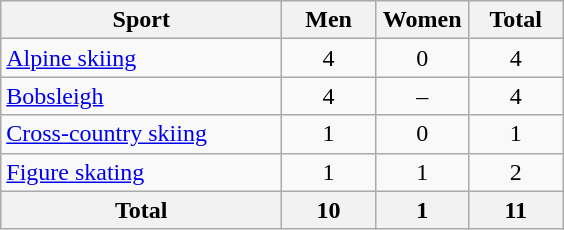<table class="wikitable sortable" style="text-align:center;">
<tr>
<th width=180>Sport</th>
<th width=55>Men</th>
<th width=55>Women</th>
<th width=55>Total</th>
</tr>
<tr>
<td align=left><a href='#'>Alpine skiing</a></td>
<td>4</td>
<td>0</td>
<td>4</td>
</tr>
<tr>
<td align=left><a href='#'>Bobsleigh</a></td>
<td>4</td>
<td>–</td>
<td>4</td>
</tr>
<tr>
<td align=left><a href='#'>Cross-country skiing</a></td>
<td>1</td>
<td>0</td>
<td>1</td>
</tr>
<tr>
<td align=left><a href='#'>Figure skating</a></td>
<td>1</td>
<td>1</td>
<td>2</td>
</tr>
<tr>
<th>Total</th>
<th>10</th>
<th>1</th>
<th>11</th>
</tr>
</table>
